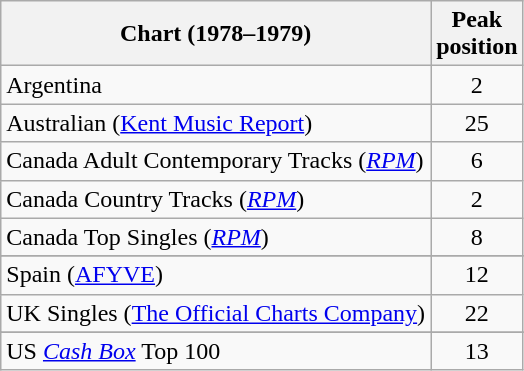<table class="wikitable sortable">
<tr>
<th align="left">Chart (1978–1979)</th>
<th style="text-align:center;">Peak<br>position</th>
</tr>
<tr>
<td>Argentina</td>
<td align="center">2</td>
</tr>
<tr>
<td>Australian (<a href='#'>Kent Music Report</a>)</td>
<td align="center">25</td>
</tr>
<tr>
<td align="left">Canada Adult Contemporary Tracks (<em><a href='#'>RPM</a></em>)</td>
<td style="text-align:center;">6</td>
</tr>
<tr>
<td align="left">Canada Country Tracks (<em><a href='#'>RPM</a></em>)</td>
<td style="text-align:center;">2</td>
</tr>
<tr>
<td align="left">Canada Top Singles (<em><a href='#'>RPM</a></em>)</td>
<td style="text-align:center;">8</td>
</tr>
<tr>
</tr>
<tr>
<td>Spain (<a href='#'>AFYVE</a>)</td>
<td style="text-align:center;">12</td>
</tr>
<tr>
<td align="left">UK Singles (<a href='#'>The Official Charts Company</a>)</td>
<td style="text-align:center;">22</td>
</tr>
<tr>
</tr>
<tr>
</tr>
<tr>
</tr>
<tr>
<td align="left">US <em><a href='#'>Cash Box</a></em> Top 100</td>
<td style="text-align:center;">13</td>
</tr>
</table>
